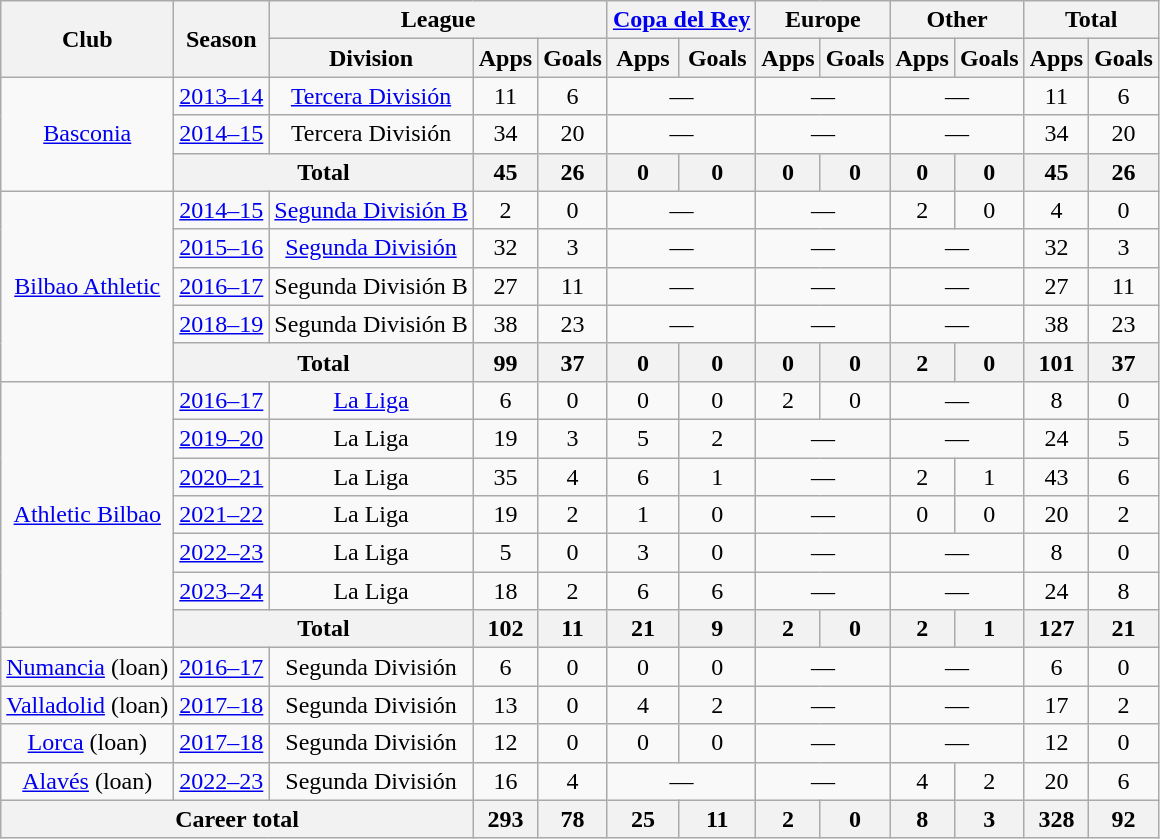<table class="wikitable" style="text-align:center">
<tr>
<th rowspan="2">Club</th>
<th rowspan="2">Season</th>
<th colspan="3">League</th>
<th colspan="2"><a href='#'>Copa del Rey</a></th>
<th colspan="2">Europe</th>
<th colspan="2">Other</th>
<th colspan="2">Total</th>
</tr>
<tr>
<th>Division</th>
<th>Apps</th>
<th>Goals</th>
<th>Apps</th>
<th>Goals</th>
<th>Apps</th>
<th>Goals</th>
<th>Apps</th>
<th>Goals</th>
<th>Apps</th>
<th>Goals</th>
</tr>
<tr>
<td rowspan="3"><a href='#'>Basconia</a></td>
<td><a href='#'>2013–14</a></td>
<td><a href='#'>Tercera División</a></td>
<td>11</td>
<td>6</td>
<td colspan="2">—</td>
<td colspan="2">—</td>
<td colspan="2">—</td>
<td>11</td>
<td>6</td>
</tr>
<tr>
<td><a href='#'>2014–15</a></td>
<td>Tercera División</td>
<td>34</td>
<td>20</td>
<td colspan="2">—</td>
<td colspan="2">—</td>
<td colspan="2">—</td>
<td>34</td>
<td>20</td>
</tr>
<tr>
<th colspan="2">Total</th>
<th>45</th>
<th>26</th>
<th>0</th>
<th>0</th>
<th>0</th>
<th>0</th>
<th>0</th>
<th>0</th>
<th>45</th>
<th>26</th>
</tr>
<tr>
<td rowspan="5"><a href='#'>Bilbao Athletic</a></td>
<td><a href='#'>2014–15</a></td>
<td><a href='#'>Segunda División B</a></td>
<td>2</td>
<td>0</td>
<td colspan="2">—</td>
<td colspan="2">—</td>
<td>2</td>
<td>0</td>
<td>4</td>
<td>0</td>
</tr>
<tr>
<td><a href='#'>2015–16</a></td>
<td><a href='#'>Segunda División</a></td>
<td>32</td>
<td>3</td>
<td colspan="2">—</td>
<td colspan="2">—</td>
<td colspan="2">—</td>
<td>32</td>
<td>3</td>
</tr>
<tr>
<td><a href='#'>2016–17</a></td>
<td>Segunda División B</td>
<td>27</td>
<td>11</td>
<td colspan="2">—</td>
<td colspan="2">—</td>
<td colspan="2">—</td>
<td>27</td>
<td>11</td>
</tr>
<tr>
<td><a href='#'>2018–19</a></td>
<td>Segunda División B</td>
<td>38</td>
<td>23</td>
<td colspan="2">—</td>
<td colspan="2">—</td>
<td colspan="2">—</td>
<td>38</td>
<td>23</td>
</tr>
<tr>
<th colspan="2">Total</th>
<th>99</th>
<th>37</th>
<th>0</th>
<th>0</th>
<th>0</th>
<th>0</th>
<th>2</th>
<th>0</th>
<th>101</th>
<th>37</th>
</tr>
<tr>
<td rowspan="7"><a href='#'>Athletic Bilbao</a></td>
<td><a href='#'>2016–17</a></td>
<td><a href='#'>La Liga</a></td>
<td>6</td>
<td>0</td>
<td>0</td>
<td>0</td>
<td>2</td>
<td>0</td>
<td colspan="2">—</td>
<td>8</td>
<td>0</td>
</tr>
<tr>
<td><a href='#'>2019–20</a></td>
<td>La Liga</td>
<td>19</td>
<td>3</td>
<td>5</td>
<td>2</td>
<td colspan="2">—</td>
<td colspan="2">—</td>
<td>24</td>
<td>5</td>
</tr>
<tr>
<td><a href='#'>2020–21</a></td>
<td>La Liga</td>
<td>35</td>
<td>4</td>
<td>6</td>
<td>1</td>
<td colspan="2">—</td>
<td>2</td>
<td>1</td>
<td>43</td>
<td>6</td>
</tr>
<tr>
<td><a href='#'>2021–22</a></td>
<td>La Liga</td>
<td>19</td>
<td>2</td>
<td>1</td>
<td>0</td>
<td colspan="2">—</td>
<td>0</td>
<td>0</td>
<td>20</td>
<td>2</td>
</tr>
<tr>
<td><a href='#'>2022–23</a></td>
<td>La Liga</td>
<td>5</td>
<td>0</td>
<td>3</td>
<td>0</td>
<td colspan="2">—</td>
<td colspan="2">—</td>
<td>8</td>
<td>0</td>
</tr>
<tr>
<td><a href='#'>2023–24</a></td>
<td>La Liga</td>
<td>18</td>
<td>2</td>
<td>6</td>
<td>6</td>
<td colspan="2">—</td>
<td colspan="2">—</td>
<td>24</td>
<td>8</td>
</tr>
<tr>
<th colspan="2">Total</th>
<th>102</th>
<th>11</th>
<th>21</th>
<th>9</th>
<th>2</th>
<th>0</th>
<th>2</th>
<th>1</th>
<th>127</th>
<th>21</th>
</tr>
<tr>
<td><a href='#'>Numancia</a> (loan)</td>
<td><a href='#'>2016–17</a></td>
<td>Segunda División</td>
<td>6</td>
<td>0</td>
<td>0</td>
<td>0</td>
<td colspan="2">—</td>
<td colspan="2">—</td>
<td>6</td>
<td>0</td>
</tr>
<tr>
<td><a href='#'>Valladolid</a> (loan)</td>
<td><a href='#'>2017–18</a></td>
<td>Segunda División</td>
<td>13</td>
<td>0</td>
<td>4</td>
<td>2</td>
<td colspan="2">—</td>
<td colspan="2">—</td>
<td>17</td>
<td>2</td>
</tr>
<tr>
<td><a href='#'>Lorca</a> (loan)</td>
<td><a href='#'>2017–18</a></td>
<td>Segunda División</td>
<td>12</td>
<td>0</td>
<td>0</td>
<td>0</td>
<td colspan="2">—</td>
<td colspan="2">—</td>
<td>12</td>
<td>0</td>
</tr>
<tr>
<td><a href='#'>Alavés</a> (loan)</td>
<td><a href='#'>2022–23</a></td>
<td>Segunda División</td>
<td>16</td>
<td>4</td>
<td colspan="2">—</td>
<td colspan="2">—</td>
<td>4</td>
<td>2</td>
<td>20</td>
<td>6</td>
</tr>
<tr>
<th colspan="3">Career total</th>
<th>293</th>
<th>78</th>
<th>25</th>
<th>11</th>
<th>2</th>
<th>0</th>
<th>8</th>
<th>3</th>
<th>328</th>
<th>92</th>
</tr>
</table>
